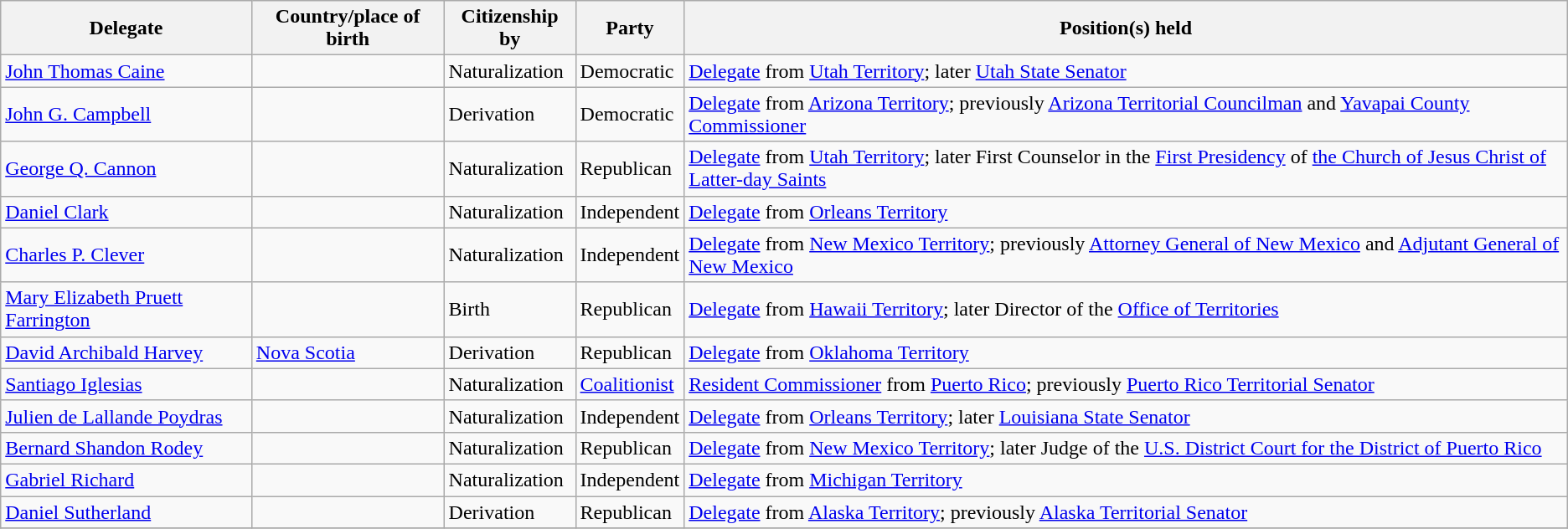<table class="wikitable sortable">
<tr>
<th>Delegate</th>
<th>Country/place of birth</th>
<th>Citizenship by</th>
<th>Party</th>
<th>Position(s) held</th>
</tr>
<tr>
<td><a href='#'>John Thomas Caine</a></td>
<td></td>
<td>Naturalization</td>
<td>Democratic</td>
<td><a href='#'>Delegate</a> from <a href='#'>Utah Territory</a>; later <a href='#'>Utah State Senator</a></td>
</tr>
<tr>
<td><a href='#'>John G. Campbell</a></td>
<td></td>
<td>Derivation</td>
<td>Democratic</td>
<td><a href='#'>Delegate</a> from <a href='#'>Arizona Territory</a>; previously <a href='#'>Arizona Territorial Councilman</a> and <a href='#'>Yavapai County Commissioner</a></td>
</tr>
<tr>
<td><a href='#'>George Q. Cannon</a></td>
<td></td>
<td>Naturalization</td>
<td>Republican</td>
<td><a href='#'>Delegate</a> from <a href='#'>Utah Territory</a>; later First Counselor in the <a href='#'>First Presidency</a> of <a href='#'>the Church of Jesus Christ of Latter-day Saints</a></td>
</tr>
<tr>
<td><a href='#'>Daniel Clark</a></td>
<td></td>
<td>Naturalization</td>
<td>Independent</td>
<td><a href='#'>Delegate</a> from <a href='#'>Orleans Territory</a></td>
</tr>
<tr>
<td><a href='#'>Charles P. Clever</a></td>
<td></td>
<td>Naturalization</td>
<td>Independent</td>
<td><a href='#'>Delegate</a> from <a href='#'>New Mexico Territory</a>; previously <a href='#'>Attorney General of New Mexico</a> and <a href='#'>Adjutant General of New Mexico</a></td>
</tr>
<tr>
<td><a href='#'>Mary Elizabeth Pruett Farrington</a></td>
<td></td>
<td>Birth</td>
<td>Republican</td>
<td><a href='#'>Delegate</a> from <a href='#'>Hawaii Territory</a>; later Director of the <a href='#'>Office of Territories</a></td>
</tr>
<tr>
<td><a href='#'>David Archibald Harvey</a></td>
<td> <a href='#'>Nova Scotia</a></td>
<td>Derivation</td>
<td>Republican</td>
<td><a href='#'>Delegate</a> from <a href='#'>Oklahoma Territory</a></td>
</tr>
<tr>
<td><a href='#'>Santiago Iglesias</a></td>
<td></td>
<td>Naturalization</td>
<td><a href='#'>Coalitionist</a></td>
<td><a href='#'>Resident Commissioner</a> from <a href='#'>Puerto Rico</a>; previously <a href='#'>Puerto Rico Territorial Senator</a></td>
</tr>
<tr>
<td><a href='#'>Julien de Lallande Poydras</a></td>
<td></td>
<td>Naturalization</td>
<td>Independent</td>
<td><a href='#'>Delegate</a> from <a href='#'>Orleans Territory</a>; later <a href='#'>Louisiana State Senator</a></td>
</tr>
<tr>
<td><a href='#'>Bernard Shandon Rodey</a></td>
<td></td>
<td>Naturalization</td>
<td>Republican</td>
<td><a href='#'>Delegate</a> from <a href='#'>New Mexico Territory</a>; later Judge of the <a href='#'>U.S. District Court for the District of Puerto Rico</a></td>
</tr>
<tr>
<td><a href='#'>Gabriel Richard</a></td>
<td></td>
<td>Naturalization</td>
<td>Independent</td>
<td><a href='#'>Delegate</a> from <a href='#'>Michigan Territory</a></td>
</tr>
<tr>
<td><a href='#'>Daniel Sutherland</a></td>
<td></td>
<td>Derivation</td>
<td>Republican</td>
<td><a href='#'>Delegate</a> from <a href='#'>Alaska Territory</a>; previously <a href='#'>Alaska Territorial Senator</a></td>
</tr>
<tr>
</tr>
</table>
